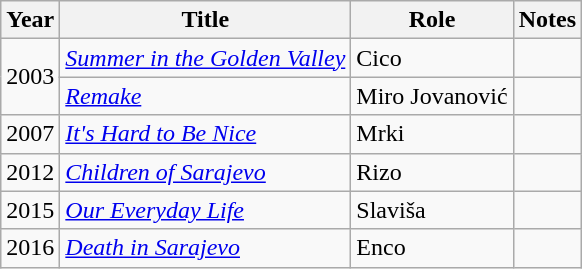<table class="wikitable sortable">
<tr>
<th>Year</th>
<th>Title</th>
<th>Role</th>
<th class="unsortable">Notes</th>
</tr>
<tr>
<td rowspan=2>2003</td>
<td><em><a href='#'>Summer in the Golden Valley</a></em></td>
<td>Cico</td>
<td></td>
</tr>
<tr>
<td><em><a href='#'>Remake</a></em></td>
<td>Miro Jovanović</td>
<td></td>
</tr>
<tr>
<td>2007</td>
<td><em><a href='#'>It's Hard to Be Nice</a></em></td>
<td>Mrki</td>
<td></td>
</tr>
<tr>
<td>2012</td>
<td><em><a href='#'>Children of Sarajevo</a></em></td>
<td>Rizo</td>
<td></td>
</tr>
<tr>
<td>2015</td>
<td><em><a href='#'>Our Everyday Life</a></em></td>
<td>Slaviša</td>
<td></td>
</tr>
<tr>
<td>2016</td>
<td><em><a href='#'>Death in Sarajevo</a></em></td>
<td>Enco</td>
<td></td>
</tr>
</table>
